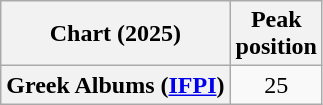<table class="wikitable sortable plainrowheaders" style="text-align:center;">
<tr>
<th scope="col">Chart (2025)</th>
<th scope="col">Peak<br>position</th>
</tr>
<tr>
<th scope="row">Greek Albums (<a href='#'>IFPI</a>)</th>
<td>25</td>
</tr>
</table>
